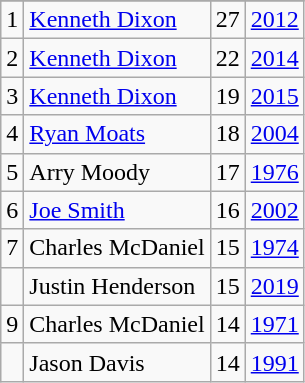<table class="wikitable">
<tr>
</tr>
<tr>
<td>1</td>
<td><a href='#'>Kenneth Dixon</a></td>
<td>27</td>
<td><a href='#'>2012</a></td>
</tr>
<tr>
<td>2</td>
<td><a href='#'>Kenneth Dixon</a></td>
<td>22</td>
<td><a href='#'>2014</a></td>
</tr>
<tr>
<td>3</td>
<td><a href='#'>Kenneth Dixon</a></td>
<td>19</td>
<td><a href='#'>2015</a></td>
</tr>
<tr>
<td>4</td>
<td><a href='#'>Ryan Moats</a></td>
<td>18</td>
<td><a href='#'>2004</a></td>
</tr>
<tr>
<td>5</td>
<td>Arry Moody</td>
<td>17</td>
<td><a href='#'>1976</a></td>
</tr>
<tr>
<td>6</td>
<td><a href='#'>Joe Smith</a></td>
<td>16</td>
<td><a href='#'>2002</a></td>
</tr>
<tr>
<td>7</td>
<td>Charles McDaniel</td>
<td>15</td>
<td><a href='#'>1974</a></td>
</tr>
<tr>
<td></td>
<td>Justin Henderson</td>
<td>15</td>
<td><a href='#'>2019</a></td>
</tr>
<tr>
<td>9</td>
<td>Charles McDaniel</td>
<td>14</td>
<td><a href='#'>1971</a></td>
</tr>
<tr>
<td></td>
<td>Jason Davis</td>
<td>14</td>
<td><a href='#'>1991</a></td>
</tr>
</table>
